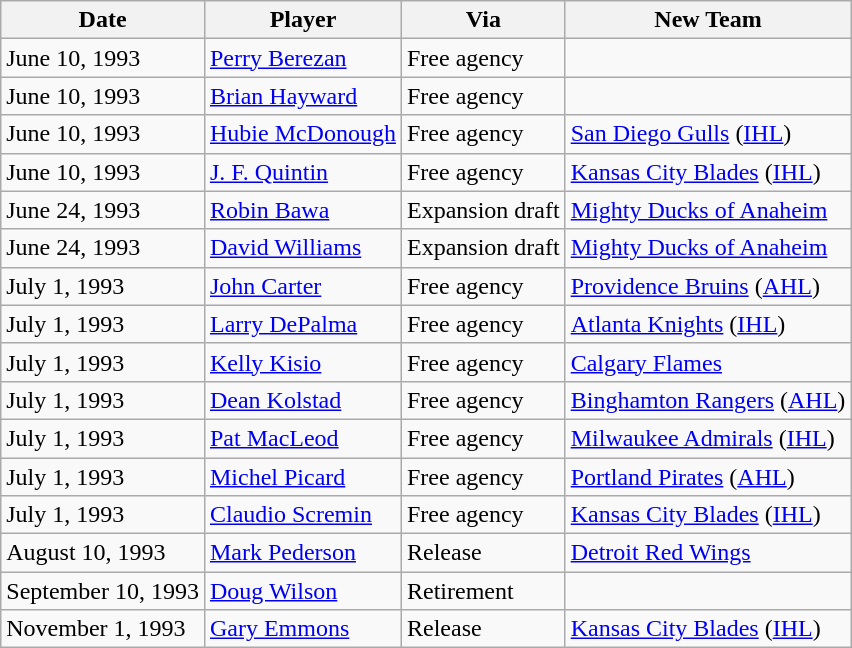<table class="wikitable">
<tr>
<th>Date</th>
<th>Player</th>
<th>Via</th>
<th>New Team</th>
</tr>
<tr>
<td>June 10, 1993</td>
<td><a href='#'>Perry Berezan</a></td>
<td>Free agency</td>
<td></td>
</tr>
<tr>
<td>June 10, 1993</td>
<td><a href='#'>Brian Hayward</a></td>
<td>Free agency</td>
<td></td>
</tr>
<tr>
<td>June 10, 1993</td>
<td><a href='#'>Hubie McDonough</a></td>
<td>Free agency</td>
<td><a href='#'>San Diego Gulls</a> (<a href='#'>IHL</a>)</td>
</tr>
<tr>
<td>June 10, 1993</td>
<td><a href='#'>J. F. Quintin</a></td>
<td>Free agency</td>
<td><a href='#'>Kansas City Blades</a> (<a href='#'>IHL</a>)</td>
</tr>
<tr>
<td>June 24, 1993</td>
<td><a href='#'>Robin Bawa</a></td>
<td>Expansion draft</td>
<td><a href='#'>Mighty Ducks of Anaheim</a></td>
</tr>
<tr>
<td>June 24, 1993</td>
<td><a href='#'>David Williams</a></td>
<td>Expansion draft</td>
<td><a href='#'>Mighty Ducks of Anaheim</a></td>
</tr>
<tr>
<td>July 1, 1993</td>
<td><a href='#'>John Carter</a></td>
<td>Free agency</td>
<td><a href='#'>Providence Bruins</a> (<a href='#'>AHL</a>)</td>
</tr>
<tr>
<td>July 1, 1993</td>
<td><a href='#'>Larry DePalma</a></td>
<td>Free agency</td>
<td><a href='#'>Atlanta Knights</a> (<a href='#'>IHL</a>)</td>
</tr>
<tr>
<td>July 1, 1993</td>
<td><a href='#'>Kelly Kisio</a></td>
<td>Free agency</td>
<td><a href='#'>Calgary Flames</a></td>
</tr>
<tr>
<td>July 1, 1993</td>
<td><a href='#'>Dean Kolstad</a></td>
<td>Free agency</td>
<td><a href='#'>Binghamton Rangers</a> (<a href='#'>AHL</a>)</td>
</tr>
<tr>
<td>July 1, 1993</td>
<td><a href='#'>Pat MacLeod</a></td>
<td>Free agency</td>
<td><a href='#'>Milwaukee Admirals</a> (<a href='#'>IHL</a>)</td>
</tr>
<tr>
<td>July 1, 1993</td>
<td><a href='#'>Michel Picard</a></td>
<td>Free agency</td>
<td><a href='#'>Portland Pirates</a> (<a href='#'>AHL</a>)</td>
</tr>
<tr>
<td>July 1, 1993</td>
<td><a href='#'>Claudio Scremin</a></td>
<td>Free agency</td>
<td><a href='#'>Kansas City Blades</a> (<a href='#'>IHL</a>)</td>
</tr>
<tr>
<td>August 10, 1993</td>
<td><a href='#'>Mark Pederson</a></td>
<td>Release</td>
<td><a href='#'>Detroit Red Wings</a></td>
</tr>
<tr>
<td>September 10, 1993</td>
<td><a href='#'>Doug Wilson</a></td>
<td>Retirement</td>
<td></td>
</tr>
<tr>
<td>November 1, 1993</td>
<td><a href='#'>Gary Emmons</a></td>
<td>Release</td>
<td><a href='#'>Kansas City Blades</a> (<a href='#'>IHL</a>)</td>
</tr>
</table>
